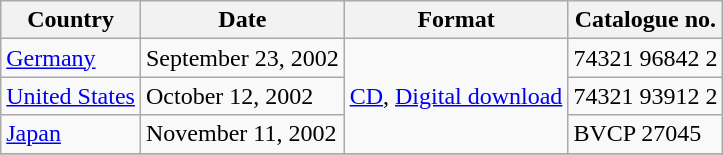<table class="wikitable">
<tr>
<th>Country</th>
<th>Date</th>
<th>Format</th>
<th>Catalogue no.</th>
</tr>
<tr>
<td><a href='#'>Germany</a></td>
<td>September 23, 2002</td>
<td rowspan=3><a href='#'>CD</a>, <a href='#'>Digital download</a></td>
<td>74321 96842 2</td>
</tr>
<tr>
<td><a href='#'>United States</a></td>
<td>October 12, 2002</td>
<td>74321 93912 2</td>
</tr>
<tr>
<td><a href='#'>Japan</a></td>
<td>November 11, 2002</td>
<td>BVCP 27045</td>
</tr>
<tr>
</tr>
</table>
